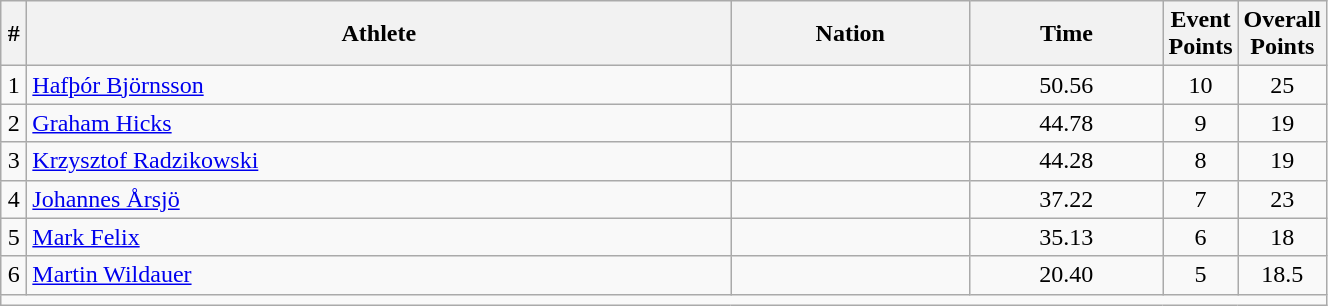<table class="wikitable sortable" style="text-align:center;width: 70%;">
<tr>
<th scope="col" style="width: 10px;">#</th>
<th scope="col">Athlete</th>
<th scope="col">Nation</th>
<th scope="col">Time</th>
<th scope="col" style="width: 10px;">Event Points</th>
<th scope="col" style="width: 10px;">Overall Points</th>
</tr>
<tr>
<td>1</td>
<td align=left><a href='#'>Hafþór Björnsson</a></td>
<td align=left></td>
<td>50.56</td>
<td>10</td>
<td>25</td>
</tr>
<tr>
<td>2</td>
<td align=left><a href='#'>Graham Hicks</a></td>
<td align=left></td>
<td>44.78</td>
<td>9</td>
<td>19</td>
</tr>
<tr>
<td>3</td>
<td align=left><a href='#'>Krzysztof Radzikowski</a></td>
<td align=left></td>
<td>44.28</td>
<td>8</td>
<td>19</td>
</tr>
<tr>
<td>4</td>
<td align=left><a href='#'>Johannes Årsjö</a></td>
<td align=left></td>
<td>37.22</td>
<td>7</td>
<td>23</td>
</tr>
<tr>
<td>5</td>
<td align=left><a href='#'>Mark Felix</a></td>
<td align=left></td>
<td>35.13</td>
<td>6</td>
<td>18</td>
</tr>
<tr>
<td>6</td>
<td align=left><a href='#'>Martin Wildauer</a></td>
<td align=left></td>
<td>20.40</td>
<td>5</td>
<td>18.5</td>
</tr>
<tr class="sortbottom">
<td colspan="6"></td>
</tr>
</table>
